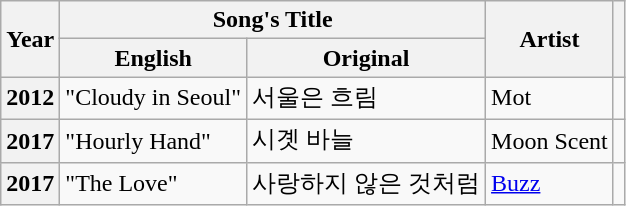<table class="wikitable sortable plainrowheaders">
<tr>
<th rowspan="2" scope="col">Year</th>
<th colspan="2" scope="col">Song's Title</th>
<th rowspan="2" scope="col">Artist</th>
<th rowspan="2" scope="col" class="unsortable"></th>
</tr>
<tr>
<th scope="col">English</th>
<th scope="col">Original</th>
</tr>
<tr>
<th scope="row">2012</th>
<td>"Cloudy in Seoul"</td>
<td>서울은 흐림</td>
<td>Mot</td>
<td></td>
</tr>
<tr>
<th scope="row">2017</th>
<td>"Hourly Hand"</td>
<td>시곗 바늘</td>
<td>Moon Scent</td>
<td></td>
</tr>
<tr>
<th scope="row">2017</th>
<td>"The Love"</td>
<td>사랑하지 않은 것처럼</td>
<td><a href='#'>Buzz</a></td>
<td></td>
</tr>
</table>
